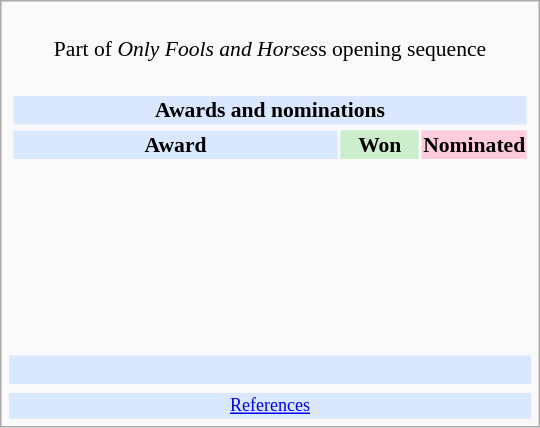<table class="infobox" style="width: 25em; text-align: left; font-size: 90%; vertical-align: middle;">
<tr>
<td colspan="3" style="text-align:center;"><br>Part of <em>Only Fools and Horses</em>s opening sequence</td>
</tr>
<tr>
<td colspan=3><br><table class="collapsible collapsed" width=100%>
<tr>
<th colspan=3 style="background-color: #D9E8FF; text-align: center;">Awards and nominations</th>
</tr>
<tr>
</tr>
<tr style="background:#d9e8ff; text-align:center;">
<td style="text-align:center;"><strong>Award</strong></td>
<td style="text-align:center; background:#cec; text-size:0.9em; width:50px;"><strong>Won</strong></td>
<td style="text-align:center; background:#fcd; text-size:0.9em; width:50px;"><strong>Nominated</strong></td>
</tr>
<tr>
<td style="text-align:center;"><br></td>
<td></td>
<td></td>
</tr>
<tr>
<td style="text-align:center;"><br></td>
<td></td>
<td></td>
</tr>
<tr>
<td style="text-align:center;"><br></td>
<td></td>
<td></td>
</tr>
<tr>
<td style="text-align:center;"><br></td>
<td></td>
<td></td>
</tr>
<tr>
<td style="text-align:center;"><br></td>
<td></td>
<td></td>
</tr>
<tr>
<td style="text-align:center;"><br></td>
<td></td>
<td></td>
</tr>
</table>
</td>
</tr>
<tr style="background:#d9e8ff;">
<td style="text-align:center;" colspan="3"><br></td>
</tr>
<tr>
<td></td>
<td></td>
<td></td>
</tr>
<tr style="background:#d9e8ff;">
<td colspan="3" style="font-size: smaller; text-align:center;"><a href='#'>References</a></td>
</tr>
</table>
